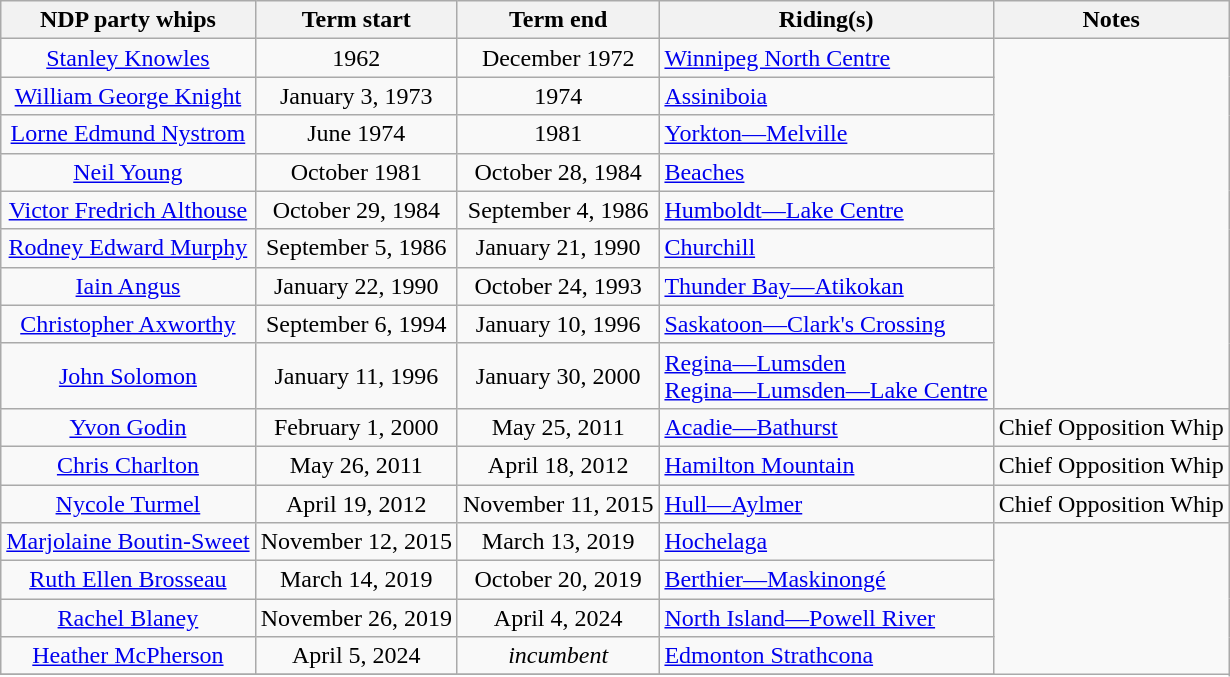<table class="wikitable" style="text-align:center">
<tr>
<th>NDP party whips</th>
<th>Term start</th>
<th>Term end</th>
<th>Riding(s)</th>
<th>Notes</th>
</tr>
<tr>
<td><a href='#'>Stanley Knowles</a></td>
<td>1962</td>
<td>December 1972</td>
<td style="text-align:left"><a href='#'>Winnipeg North Centre</a></td>
</tr>
<tr>
<td><a href='#'>William George Knight</a></td>
<td>January 3, 1973</td>
<td>1974</td>
<td style="text-align:left"><a href='#'>Assiniboia</a></td>
</tr>
<tr>
<td><a href='#'>Lorne Edmund Nystrom</a></td>
<td>June 1974</td>
<td>1981</td>
<td style="text-align:left"><a href='#'>Yorkton—Melville</a></td>
</tr>
<tr>
<td><a href='#'>Neil Young</a></td>
<td>October 1981</td>
<td>October 28, 1984</td>
<td style="text-align:left"><a href='#'>Beaches</a></td>
</tr>
<tr>
<td><a href='#'>Victor Fredrich Althouse</a></td>
<td>October 29, 1984</td>
<td>September 4, 1986</td>
<td style="text-align:left"><a href='#'>Humboldt—Lake Centre</a></td>
</tr>
<tr>
<td><a href='#'>Rodney Edward Murphy</a></td>
<td>September 5, 1986</td>
<td>January 21, 1990</td>
<td style="text-align:left"><a href='#'>Churchill</a></td>
</tr>
<tr>
<td><a href='#'>Iain Angus</a></td>
<td>January 22, 1990</td>
<td>October 24, 1993</td>
<td style="text-align:left"><a href='#'>Thunder Bay—Atikokan</a></td>
</tr>
<tr>
<td><a href='#'>Christopher Axworthy</a></td>
<td>September 6, 1994</td>
<td>January 10, 1996</td>
<td style="text-align:left"><a href='#'>Saskatoon—Clark's Crossing</a></td>
</tr>
<tr>
<td><a href='#'>John Solomon</a></td>
<td>January 11, 1996</td>
<td>January 30, 2000</td>
<td style="text-align:left"><a href='#'>Regina—Lumsden</a>  <br> <a href='#'>Regina—Lumsden—Lake Centre</a> </td>
</tr>
<tr>
<td><a href='#'>Yvon Godin</a></td>
<td>February 1, 2000</td>
<td>May 25, 2011</td>
<td style="text-align:left"><a href='#'>Acadie—Bathurst</a></td>
<td>Chief Opposition Whip<br></td>
</tr>
<tr>
<td><a href='#'>Chris Charlton</a></td>
<td>May 26, 2011</td>
<td>April 18, 2012</td>
<td style="text-align:left"><a href='#'>Hamilton Mountain</a></td>
<td>Chief Opposition Whip</td>
</tr>
<tr>
<td><a href='#'>Nycole Turmel</a></td>
<td>April 19, 2012</td>
<td>November 11, 2015</td>
<td style="text-align:left"><a href='#'>Hull—Aylmer</a></td>
<td>Chief Opposition Whip</td>
</tr>
<tr>
<td><a href='#'>Marjolaine Boutin-Sweet</a></td>
<td>November 12, 2015</td>
<td>March 13, 2019</td>
<td style="text-align:left"><a href='#'>Hochelaga</a></td>
</tr>
<tr>
<td><a href='#'>Ruth Ellen Brosseau</a></td>
<td>March 14, 2019</td>
<td>October 20, 2019</td>
<td style="text-align:left"><a href='#'>Berthier—Maskinongé</a></td>
</tr>
<tr>
<td><a href='#'>Rachel Blaney</a></td>
<td>November 26, 2019</td>
<td>April 4, 2024</td>
<td style="text-align:left"><a href='#'>North Island—Powell River</a></td>
</tr>
<tr>
<td><a href='#'>Heather McPherson</a></td>
<td>April 5, 2024</td>
<td><em>incumbent</em></td>
<td style="text-align:left"><a href='#'>Edmonton Strathcona</a></td>
</tr>
<tr>
</tr>
</table>
